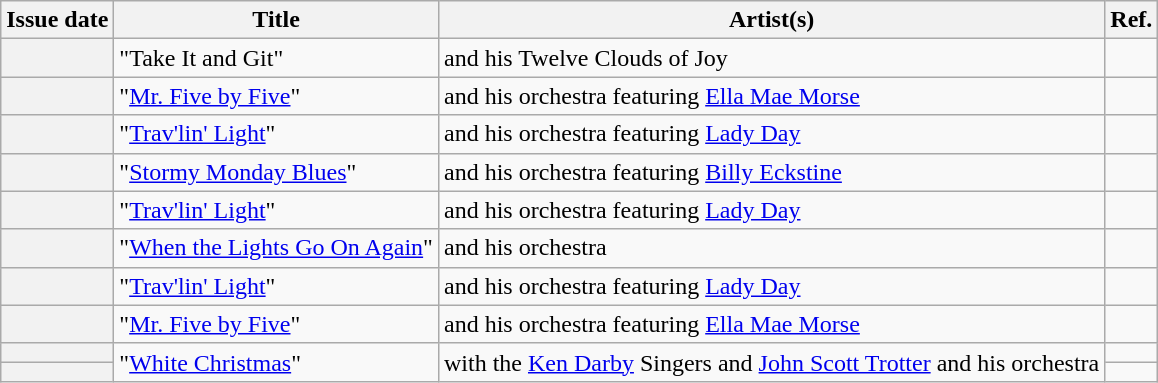<table class="wikitable sortable plainrowheaders">
<tr>
<th scope=col>Issue date</th>
<th scope=col>Title</th>
<th scope=col>Artist(s)</th>
<th scope=col class=unsortable>Ref.</th>
</tr>
<tr>
<th scope=row></th>
<td>"Take It and Git"</td>
<td> and his Twelve Clouds of Joy</td>
<td align=center></td>
</tr>
<tr>
<th scope=row></th>
<td>"<a href='#'>Mr. Five by Five</a>"</td>
<td> and his orchestra featuring <a href='#'>Ella Mae Morse</a></td>
<td align=center></td>
</tr>
<tr>
<th scope=row></th>
<td>"<a href='#'>Trav'lin' Light</a>"</td>
<td> and his orchestra featuring <a href='#'>Lady Day</a></td>
<td align=center></td>
</tr>
<tr>
<th scope=row></th>
<td>"<a href='#'>Stormy Monday Blues</a>"</td>
<td> and his orchestra featuring <a href='#'>Billy Eckstine</a></td>
<td align=center></td>
</tr>
<tr>
<th scope=row></th>
<td>"<a href='#'>Trav'lin' Light</a>"</td>
<td> and his orchestra featuring <a href='#'>Lady Day</a></td>
<td align=center></td>
</tr>
<tr>
<th scope=row></th>
<td>"<a href='#'>When the Lights Go On Again</a>"</td>
<td> and his orchestra</td>
<td align=center></td>
</tr>
<tr>
<th scope=row></th>
<td>"<a href='#'>Trav'lin' Light</a>"</td>
<td> and his orchestra featuring <a href='#'>Lady Day</a></td>
<td align=center></td>
</tr>
<tr>
<th scope=row></th>
<td>"<a href='#'>Mr. Five by Five</a>"</td>
<td> and his orchestra featuring <a href='#'>Ella Mae Morse</a></td>
<td align=center></td>
</tr>
<tr>
<th scope=row></th>
<td rowspan=2>"<a href='#'>White Christmas</a>"</td>
<td rowspan=2> with the <a href='#'>Ken Darby</a> Singers and <a href='#'>John Scott Trotter</a> and his orchestra</td>
<td align=center></td>
</tr>
<tr>
<th scope=row></th>
<td align=center></td>
</tr>
</table>
